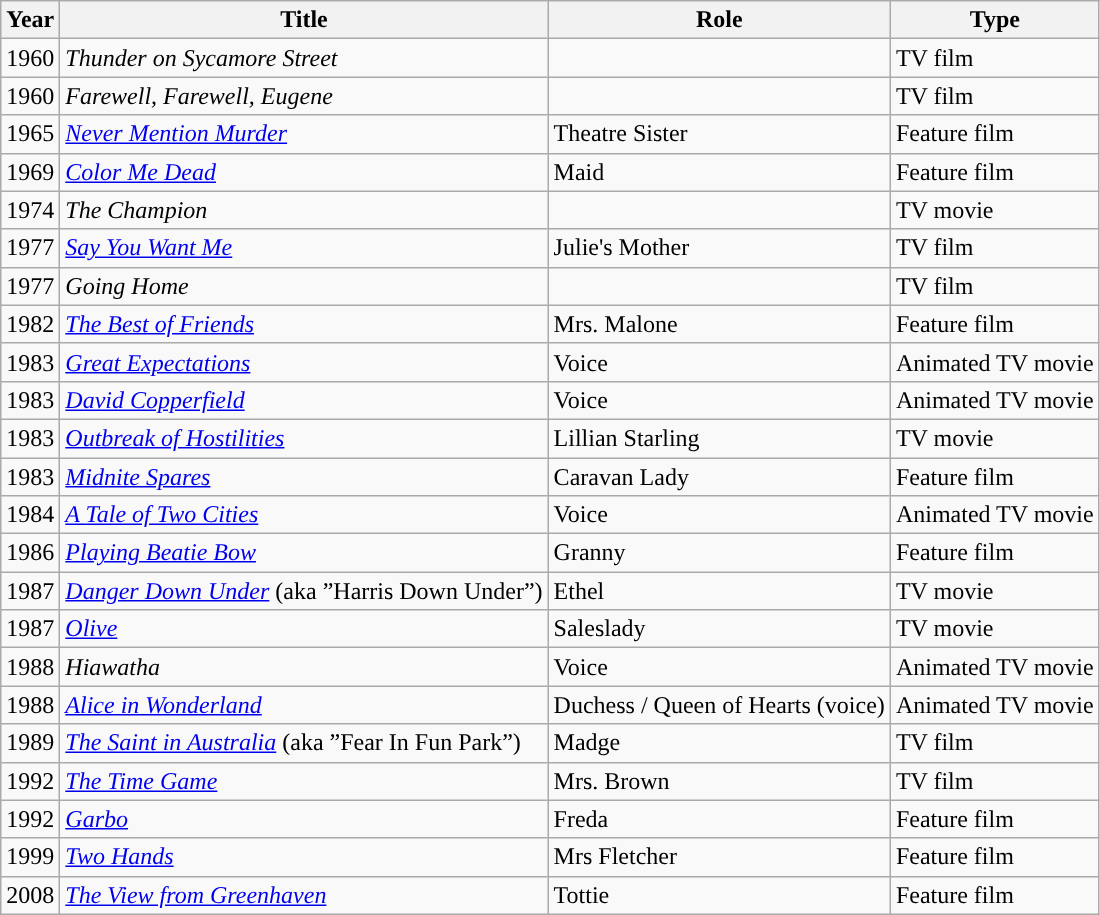<table class="wikitable">
<tr>
<th>Year</th>
<th>Title</th>
<th>Role</th>
<th>Type</th>
</tr>
<tr>
<td>1960</td>
<td><em>Thunder on Sycamore Street</em></td>
<td></td>
<td>TV film</td>
</tr>
<tr>
<td>1960</td>
<td><em>Farewell, Farewell, Eugene</em></td>
<td></td>
<td>TV film</td>
</tr>
<tr>
<td>1965</td>
<td><em><a href='#'>Never Mention Murder</a></em></td>
<td>Theatre Sister</td>
<td>Feature film</td>
</tr>
<tr>
<td>1969</td>
<td><em><a href='#'>Color Me Dead</a></em></td>
<td>Maid</td>
<td>Feature film</td>
</tr>
<tr>
<td>1974</td>
<td><em>The Champion</em></td>
<td></td>
<td>TV movie</td>
</tr>
<tr>
<td>1977</td>
<td><em><a href='#'>Say You Want Me</a></em></td>
<td>Julie's Mother</td>
<td>TV film</td>
</tr>
<tr>
<td>1977</td>
<td><em>Going Home</em></td>
<td></td>
<td>TV film</td>
</tr>
<tr>
<td>1982</td>
<td><em><a href='#'>The Best of Friends</a></em></td>
<td>Mrs. Malone</td>
<td>Feature film</td>
</tr>
<tr>
<td>1983</td>
<td><em><a href='#'>Great Expectations</a></em></td>
<td>Voice</td>
<td>Animated TV movie</td>
</tr>
<tr>
<td>1983</td>
<td><em><a href='#'>David Copperfield</a></em></td>
<td>Voice</td>
<td>Animated TV movie</td>
</tr>
<tr>
<td>1983</td>
<td><em><a href='#'>Outbreak of Hostilities</a></em></td>
<td>Lillian Starling</td>
<td>TV movie</td>
</tr>
<tr>
<td>1983</td>
<td><em><a href='#'>Midnite Spares</a></em></td>
<td>Caravan Lady</td>
<td>Feature film</td>
</tr>
<tr>
<td>1984</td>
<td><em><a href='#'>A Tale of Two Cities</a></em></td>
<td>Voice</td>
<td>Animated TV movie</td>
</tr>
<tr>
<td>1986</td>
<td><em><a href='#'>Playing Beatie Bow</a></em></td>
<td>Granny</td>
<td>Feature film</td>
</tr>
<tr>
<td>1987</td>
<td><em><a href='#'>Danger Down Under</a></em> (aka ”Harris Down Under”)</td>
<td>Ethel</td>
<td>TV movie</td>
</tr>
<tr>
<td>1987</td>
<td><em><a href='#'>Olive</a></em></td>
<td>Saleslady</td>
<td>TV movie</td>
</tr>
<tr>
<td>1988</td>
<td><em>Hiawatha</em></td>
<td>Voice</td>
<td>Animated TV movie</td>
</tr>
<tr>
<td>1988</td>
<td><em><a href='#'>Alice in Wonderland</a></em></td>
<td>Duchess / Queen of Hearts (voice)</td>
<td>Animated TV movie</td>
</tr>
<tr>
<td>1989</td>
<td><em><a href='#'>The Saint in Australia</a></em> (aka ”Fear In Fun Park”)</td>
<td>Madge</td>
<td>TV film</td>
</tr>
<tr>
<td>1992</td>
<td><em><a href='#'>The Time Game</a></em></td>
<td>Mrs. Brown</td>
<td>TV film</td>
</tr>
<tr>
<td>1992</td>
<td><em><a href='#'>Garbo</a></em></td>
<td>Freda</td>
<td>Feature film</td>
</tr>
<tr>
<td>1999</td>
<td><em><a href='#'>Two Hands</a></em></td>
<td>Mrs Fletcher</td>
<td>Feature film</td>
</tr>
<tr>
<td>2008</td>
<td><em><a href='#'>The View from Greenhaven</a></em></td>
<td>Tottie</td>
<td>Feature film</td>
</tr>
</table>
